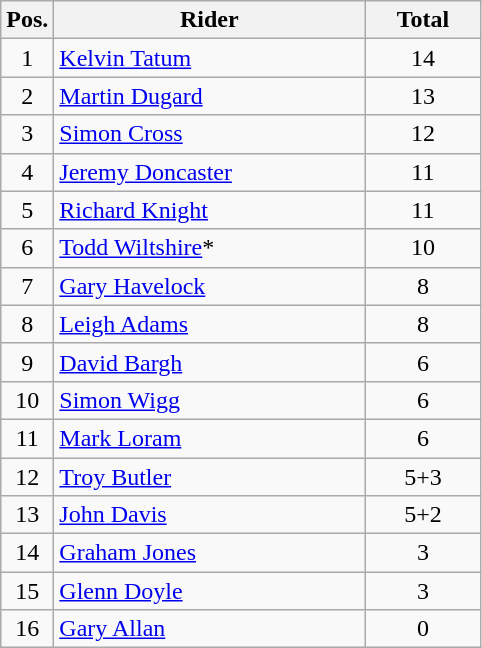<table class=wikitable>
<tr>
<th width=25px>Pos.</th>
<th width=200px>Rider</th>
<th width=70px>Total</th>
</tr>
<tr align=center >
<td>1</td>
<td align=left> <a href='#'>Kelvin Tatum</a></td>
<td>14</td>
</tr>
<tr align=center >
<td>2</td>
<td align=left> <a href='#'>Martin Dugard</a></td>
<td>13</td>
</tr>
<tr align=center >
<td>3</td>
<td align=left> <a href='#'>Simon Cross</a></td>
<td>12</td>
</tr>
<tr align=center >
<td>4</td>
<td align=left> <a href='#'>Jeremy Doncaster</a></td>
<td>11</td>
</tr>
<tr align=center >
<td>5</td>
<td align=left> <a href='#'>Richard Knight</a></td>
<td>11</td>
</tr>
<tr align=center >
<td>6</td>
<td align=left> <a href='#'>Todd Wiltshire</a>*</td>
<td>10</td>
</tr>
<tr align=center >
<td>7</td>
<td align=left> <a href='#'>Gary Havelock</a></td>
<td>8</td>
</tr>
<tr align=center >
<td>8</td>
<td align=left> <a href='#'>Leigh Adams</a></td>
<td>8</td>
</tr>
<tr align=center >
<td>9</td>
<td align=left> <a href='#'>David Bargh</a></td>
<td>6</td>
</tr>
<tr align=center >
<td>10</td>
<td align=left> <a href='#'>Simon Wigg</a></td>
<td>6</td>
</tr>
<tr align=center >
<td>11</td>
<td align=left> <a href='#'>Mark Loram</a></td>
<td>6</td>
</tr>
<tr align=center >
<td>12</td>
<td align=left> <a href='#'>Troy Butler</a></td>
<td>5+3</td>
</tr>
<tr align=center >
<td>13</td>
<td align=left> <a href='#'>John Davis</a></td>
<td>5+2</td>
</tr>
<tr align=center>
<td>14</td>
<td align=left> <a href='#'>Graham Jones</a></td>
<td>3</td>
</tr>
<tr align=center>
<td>15</td>
<td align=left> <a href='#'>Glenn Doyle</a></td>
<td>3</td>
</tr>
<tr align=center>
<td>16</td>
<td align=left> <a href='#'>Gary Allan</a></td>
<td>0</td>
</tr>
</table>
